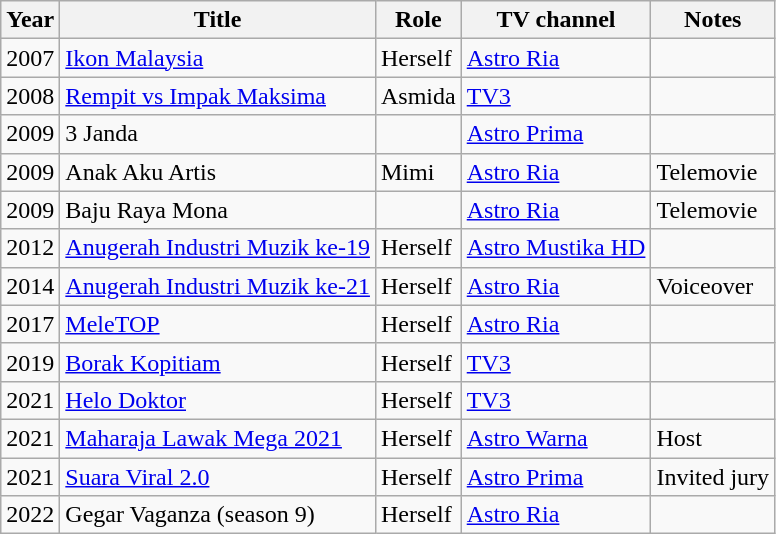<table class="wikitable">
<tr>
<th>Year</th>
<th>Title</th>
<th>Role</th>
<th>TV channel</th>
<th>Notes</th>
</tr>
<tr>
<td>2007</td>
<td><a href='#'>Ikon Malaysia</a></td>
<td>Herself</td>
<td><a href='#'>Astro Ria</a></td>
<td></td>
</tr>
<tr>
<td>2008</td>
<td><a href='#'>Rempit vs Impak Maksima</a></td>
<td>Asmida</td>
<td><a href='#'>TV3</a></td>
<td></td>
</tr>
<tr>
<td>2009</td>
<td>3 Janda</td>
<td></td>
<td><a href='#'>Astro Prima</a></td>
<td></td>
</tr>
<tr>
<td>2009</td>
<td>Anak Aku Artis</td>
<td>Mimi</td>
<td><a href='#'>Astro Ria</a></td>
<td>Telemovie</td>
</tr>
<tr>
<td>2009</td>
<td>Baju Raya Mona</td>
<td></td>
<td><a href='#'>Astro Ria</a></td>
<td>Telemovie</td>
</tr>
<tr>
<td>2012</td>
<td><a href='#'>Anugerah Industri Muzik ke-19</a></td>
<td>Herself</td>
<td><a href='#'>Astro Mustika HD</a></td>
<td></td>
</tr>
<tr>
<td>2014</td>
<td><a href='#'>Anugerah Industri Muzik ke-21</a></td>
<td>Herself</td>
<td><a href='#'>Astro Ria</a></td>
<td>Voiceover</td>
</tr>
<tr>
<td>2017</td>
<td><a href='#'>MeleTOP</a></td>
<td>Herself</td>
<td><a href='#'>Astro Ria</a></td>
<td></td>
</tr>
<tr>
<td>2019</td>
<td><a href='#'>Borak Kopitiam</a></td>
<td>Herself</td>
<td><a href='#'>TV3</a></td>
<td></td>
</tr>
<tr>
<td>2021</td>
<td><a href='#'>Helo Doktor</a></td>
<td>Herself</td>
<td><a href='#'>TV3</a></td>
<td></td>
</tr>
<tr>
<td>2021</td>
<td><a href='#'>Maharaja Lawak Mega 2021</a></td>
<td>Herself</td>
<td><a href='#'>Astro Warna</a></td>
<td>Host</td>
</tr>
<tr>
<td>2021</td>
<td><a href='#'>Suara Viral 2.0</a></td>
<td>Herself</td>
<td><a href='#'>Astro Prima</a></td>
<td>Invited jury</td>
</tr>
<tr>
<td>2022</td>
<td>Gegar Vaganza (season 9)</td>
<td>Herself</td>
<td><a href='#'>Astro Ria</a></td>
<td></td>
</tr>
</table>
